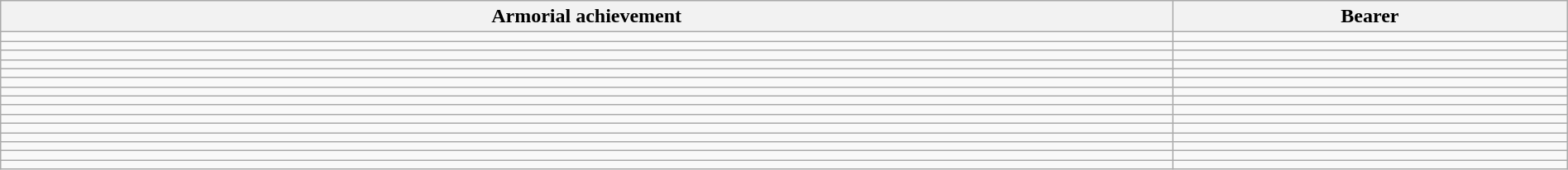<table class="wikitable" cellspacing="0" cellpadding="4" border="1" width="100%" style="margin: 0.5em 1em 0.5em 0; background: #f9f9f9; border: 1px #aaa solid; border-collapse: collapse;">
<tr>
<th>Armorial achievement</th>
<th>Bearer</th>
</tr>
<tr>
<td align="center"></td>
<td></td>
</tr>
<tr>
<td align="center"></td>
<td></td>
</tr>
<tr>
<td align="center"></td>
<td></td>
</tr>
<tr>
<td align="center"></td>
<td></td>
</tr>
<tr>
<td align="center"></td>
<td></td>
</tr>
<tr>
<td align="center"></td>
<td></td>
</tr>
<tr>
<td align="center"></td>
<td></td>
</tr>
<tr>
<td align="center"></td>
<td></td>
</tr>
<tr>
<td align="center"></td>
<td></td>
</tr>
<tr>
<td align="center"></td>
<td></td>
</tr>
<tr>
<td align="center"></td>
<td></td>
</tr>
<tr>
<td align="center"></td>
<td></td>
</tr>
<tr>
<td align="center"></td>
<td></td>
</tr>
<tr>
<td align="center"></td>
<td></td>
</tr>
<tr>
<td align="center"></td>
<td></td>
</tr>
</table>
